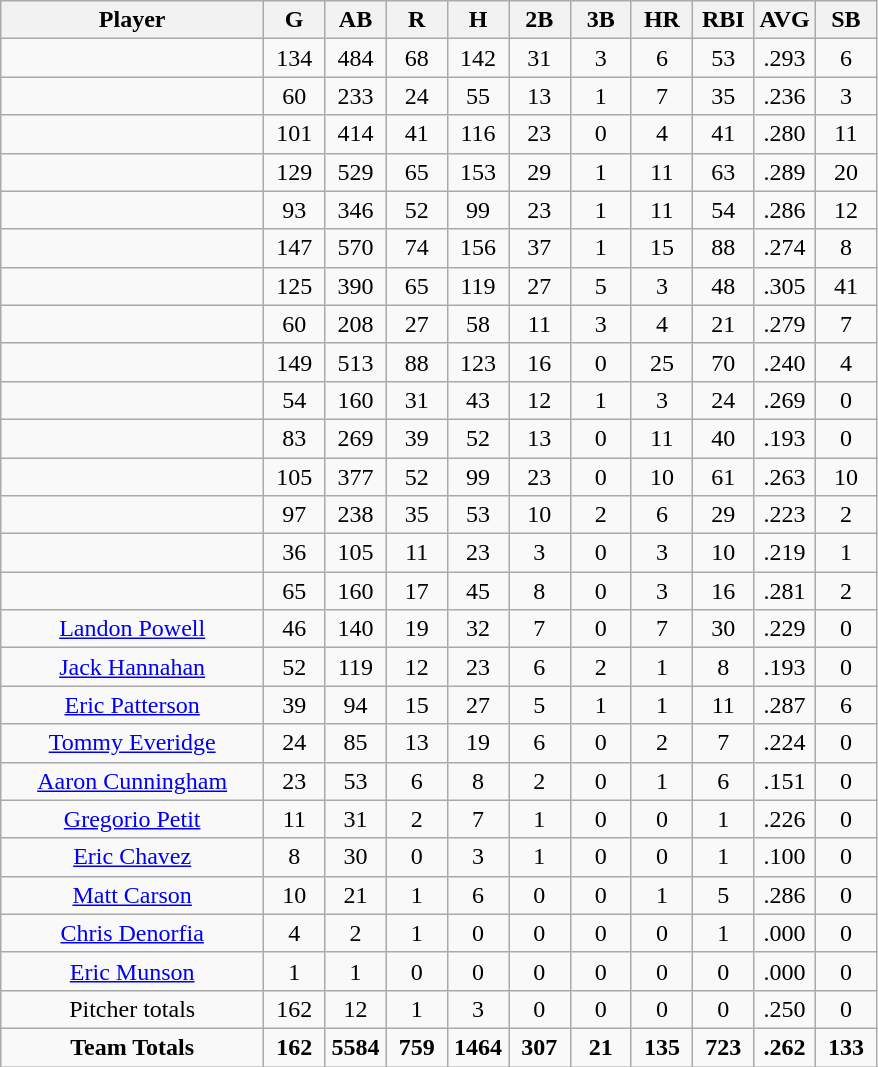<table class="wikitable sortable">
<tr>
<th bgcolor="#DDDDFF" width="30%">Player</th>
<th bgcolor="#DDDDFF" width="7%">G</th>
<th bgcolor="#DDDDFF" width="7%">AB</th>
<th bgcolor="#DDDDFF" width="7%">R</th>
<th bgcolor="#DDDDFF" width="7%">H</th>
<th bgcolor="#DDDDFF" width="7%">2B</th>
<th bgcolor="#DDDDFF" width="7%">3B</th>
<th bgcolor="#DDDDFF" width="7%">HR</th>
<th bgcolor="#DDDDFF" width="7%">RBI</th>
<th bgcolor="#DDDDFF" width="7%">AVG</th>
<th bgcolor="#DDDDFF" width="7%">SB</th>
</tr>
<tr align="center">
<td></td>
<td>134</td>
<td>484</td>
<td>68</td>
<td>142</td>
<td>31</td>
<td>3</td>
<td>6</td>
<td>53</td>
<td>.293</td>
<td>6</td>
</tr>
<tr align="center">
<td></td>
<td>60</td>
<td>233</td>
<td>24</td>
<td>55</td>
<td>13</td>
<td>1</td>
<td>7</td>
<td>35</td>
<td>.236</td>
<td>3</td>
</tr>
<tr align="center">
<td></td>
<td>101</td>
<td>414</td>
<td>41</td>
<td>116</td>
<td>23</td>
<td>0</td>
<td>4</td>
<td>41</td>
<td>.280</td>
<td>11</td>
</tr>
<tr align="center">
<td></td>
<td>129</td>
<td>529</td>
<td>65</td>
<td>153</td>
<td>29</td>
<td>1</td>
<td>11</td>
<td>63</td>
<td>.289</td>
<td>20</td>
</tr>
<tr align="center">
<td></td>
<td>93</td>
<td>346</td>
<td>52</td>
<td>99</td>
<td>23</td>
<td>1</td>
<td>11</td>
<td>54</td>
<td>.286</td>
<td>12</td>
</tr>
<tr align="center">
<td></td>
<td>147</td>
<td>570</td>
<td>74</td>
<td>156</td>
<td>37</td>
<td>1</td>
<td>15</td>
<td>88</td>
<td>.274</td>
<td>8</td>
</tr>
<tr align="center">
<td></td>
<td>125</td>
<td>390</td>
<td>65</td>
<td>119</td>
<td>27</td>
<td>5</td>
<td>3</td>
<td>48</td>
<td>.305</td>
<td>41</td>
</tr>
<tr align="center">
<td></td>
<td>60</td>
<td>208</td>
<td>27</td>
<td>58</td>
<td>11</td>
<td>3</td>
<td>4</td>
<td>21</td>
<td>.279</td>
<td>7</td>
</tr>
<tr align="center">
<td></td>
<td>149</td>
<td>513</td>
<td>88</td>
<td>123</td>
<td>16</td>
<td>0</td>
<td>25</td>
<td>70</td>
<td>.240</td>
<td>4</td>
</tr>
<tr align="center">
<td></td>
<td>54</td>
<td>160</td>
<td>31</td>
<td>43</td>
<td>12</td>
<td>1</td>
<td>3</td>
<td>24</td>
<td>.269</td>
<td>0</td>
</tr>
<tr align="center">
<td></td>
<td>83</td>
<td>269</td>
<td>39</td>
<td>52</td>
<td>13</td>
<td>0</td>
<td>11</td>
<td>40</td>
<td>.193</td>
<td>0</td>
</tr>
<tr align="center">
<td></td>
<td>105</td>
<td>377</td>
<td>52</td>
<td>99</td>
<td>23</td>
<td>0</td>
<td>10</td>
<td>61</td>
<td>.263</td>
<td>10</td>
</tr>
<tr align="center">
<td></td>
<td>97</td>
<td>238</td>
<td>35</td>
<td>53</td>
<td>10</td>
<td>2</td>
<td>6</td>
<td>29</td>
<td>.223</td>
<td>2</td>
</tr>
<tr align="center">
<td></td>
<td>36</td>
<td>105</td>
<td>11</td>
<td>23</td>
<td>3</td>
<td>0</td>
<td>3</td>
<td>10</td>
<td>.219</td>
<td>1</td>
</tr>
<tr align="center">
<td></td>
<td>65</td>
<td>160</td>
<td>17</td>
<td>45</td>
<td>8</td>
<td>0</td>
<td>3</td>
<td>16</td>
<td>.281</td>
<td>2</td>
</tr>
<tr align=center>
<td><a href='#'>Landon Powell</a></td>
<td>46</td>
<td>140</td>
<td>19</td>
<td>32</td>
<td>7</td>
<td>0</td>
<td>7</td>
<td>30</td>
<td>.229</td>
<td>0</td>
</tr>
<tr align=center>
<td><a href='#'>Jack Hannahan</a></td>
<td>52</td>
<td>119</td>
<td>12</td>
<td>23</td>
<td>6</td>
<td>2</td>
<td>1</td>
<td>8</td>
<td>.193</td>
<td>0</td>
</tr>
<tr align=center>
<td><a href='#'>Eric Patterson</a></td>
<td>39</td>
<td>94</td>
<td>15</td>
<td>27</td>
<td>5</td>
<td>1</td>
<td>1</td>
<td>11</td>
<td>.287</td>
<td>6</td>
</tr>
<tr align=center>
<td><a href='#'>Tommy Everidge</a></td>
<td>24</td>
<td>85</td>
<td>13</td>
<td>19</td>
<td>6</td>
<td>0</td>
<td>2</td>
<td>7</td>
<td>.224</td>
<td>0</td>
</tr>
<tr align=center>
<td><a href='#'>Aaron Cunningham</a></td>
<td>23</td>
<td>53</td>
<td>6</td>
<td>8</td>
<td>2</td>
<td>0</td>
<td>1</td>
<td>6</td>
<td>.151</td>
<td>0</td>
</tr>
<tr align=center>
<td><a href='#'>Gregorio Petit</a></td>
<td>11</td>
<td>31</td>
<td>2</td>
<td>7</td>
<td>1</td>
<td>0</td>
<td>0</td>
<td>1</td>
<td>.226</td>
<td>0</td>
</tr>
<tr align=center>
<td><a href='#'>Eric Chavez</a></td>
<td>8</td>
<td>30</td>
<td>0</td>
<td>3</td>
<td>1</td>
<td>0</td>
<td>0</td>
<td>1</td>
<td>.100</td>
<td>0</td>
</tr>
<tr align=center>
<td><a href='#'>Matt Carson</a></td>
<td>10</td>
<td>21</td>
<td>1</td>
<td>6</td>
<td>0</td>
<td>0</td>
<td>1</td>
<td>5</td>
<td>.286</td>
<td>0</td>
</tr>
<tr align=center>
<td><a href='#'>Chris Denorfia</a></td>
<td>4</td>
<td>2</td>
<td>1</td>
<td>0</td>
<td>0</td>
<td>0</td>
<td>0</td>
<td>1</td>
<td>.000</td>
<td>0</td>
</tr>
<tr align=center>
<td><a href='#'>Eric Munson</a></td>
<td>1</td>
<td>1</td>
<td>0</td>
<td>0</td>
<td>0</td>
<td>0</td>
<td>0</td>
<td>0</td>
<td>.000</td>
<td>0</td>
</tr>
<tr align=center>
<td>Pitcher totals</td>
<td>162</td>
<td>12</td>
<td>1</td>
<td>3</td>
<td>0</td>
<td>0</td>
<td>0</td>
<td>0</td>
<td>.250</td>
<td>0</td>
</tr>
<tr align=center>
<td><strong>Team Totals</strong></td>
<td><strong>162</strong></td>
<td><strong>5584</strong></td>
<td><strong>759</strong></td>
<td><strong>1464</strong></td>
<td><strong>307</strong></td>
<td><strong>21</strong></td>
<td><strong>135</strong></td>
<td><strong>723</strong></td>
<td><strong>.262</strong></td>
<td><strong>133</strong></td>
</tr>
</table>
